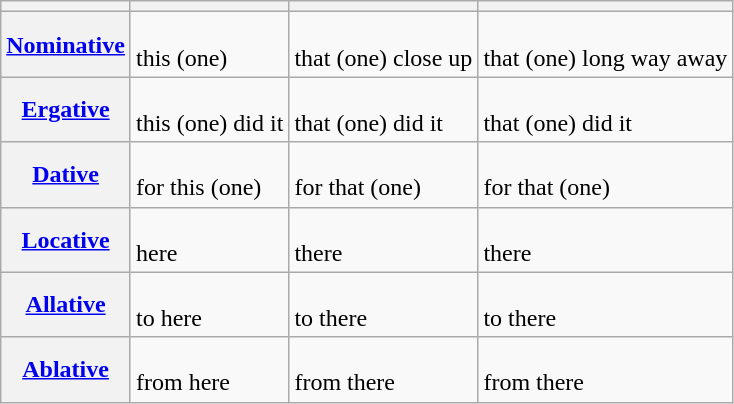<table class="wikitable">
<tr>
<th></th>
<th></th>
<th></th>
<th></th>
</tr>
<tr>
<th><a href='#'>Nominative</a></th>
<td><br> this (one)</td>
<td><br> that (one) close up</td>
<td><br> that (one) long way away</td>
</tr>
<tr>
<th><a href='#'>Ergative</a></th>
<td><br> this (one) did it</td>
<td><br> that (one) did it</td>
<td><br> that (one) did it</td>
</tr>
<tr>
<th><a href='#'>Dative</a></th>
<td><br> for this (one)</td>
<td><br> for that (one)</td>
<td><br> for that (one)</td>
</tr>
<tr>
<th><a href='#'>Locative</a></th>
<td><br> here</td>
<td><br> there</td>
<td><br> there</td>
</tr>
<tr>
<th><a href='#'>Allative</a></th>
<td><br> to here</td>
<td><br> to there</td>
<td><br> to there</td>
</tr>
<tr>
<th><a href='#'>Ablative</a></th>
<td><br> from here</td>
<td><br> from there</td>
<td><br> from there</td>
</tr>
</table>
